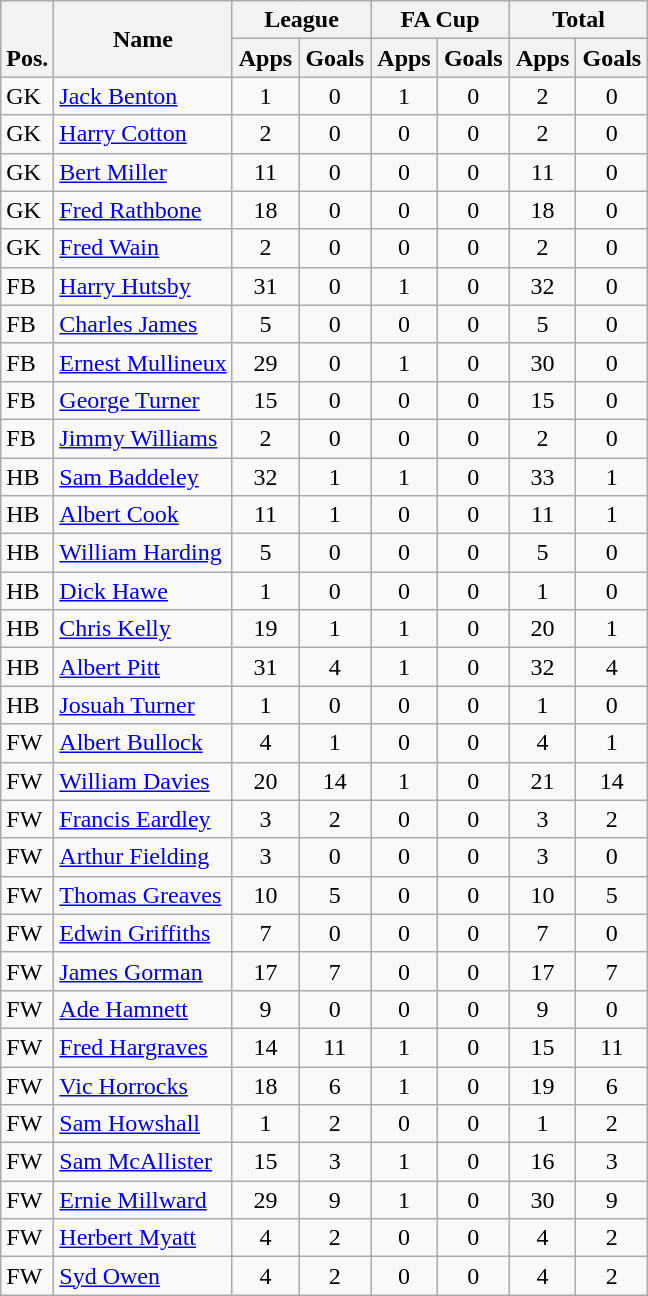<table class="wikitable" style="text-align:center">
<tr>
<th rowspan="2" valign="bottom">Pos.</th>
<th rowspan="2">Name</th>
<th colspan="2" width="85">League</th>
<th colspan="2" width="85">FA Cup</th>
<th colspan="2" width="85">Total</th>
</tr>
<tr>
<th>Apps</th>
<th>Goals</th>
<th>Apps</th>
<th>Goals</th>
<th>Apps</th>
<th>Goals</th>
</tr>
<tr>
<td align="left">GK</td>
<td align="left"> <a href='#'>Jack Benton</a></td>
<td>1</td>
<td>0</td>
<td>1</td>
<td>0</td>
<td>2</td>
<td>0</td>
</tr>
<tr>
<td align="left">GK</td>
<td align="left"> <a href='#'>Harry Cotton</a></td>
<td>2</td>
<td>0</td>
<td>0</td>
<td>0</td>
<td>2</td>
<td>0</td>
</tr>
<tr>
<td align="left">GK</td>
<td align="left"> <a href='#'>Bert Miller</a></td>
<td>11</td>
<td>0</td>
<td>0</td>
<td>0</td>
<td>11</td>
<td>0</td>
</tr>
<tr>
<td align="left">GK</td>
<td align="left"> <a href='#'>Fred Rathbone</a></td>
<td>18</td>
<td>0</td>
<td>0</td>
<td>0</td>
<td>18</td>
<td>0</td>
</tr>
<tr>
<td align="left">GK</td>
<td align="left"> <a href='#'>Fred Wain</a></td>
<td>2</td>
<td>0</td>
<td>0</td>
<td>0</td>
<td>2</td>
<td>0</td>
</tr>
<tr>
<td align="left">FB</td>
<td align="left"> <a href='#'>Harry Hutsby</a></td>
<td>31</td>
<td>0</td>
<td>1</td>
<td>0</td>
<td>32</td>
<td>0</td>
</tr>
<tr>
<td align="left">FB</td>
<td align="left"> <a href='#'>Charles James</a></td>
<td>5</td>
<td>0</td>
<td>0</td>
<td>0</td>
<td>5</td>
<td>0</td>
</tr>
<tr>
<td align="left">FB</td>
<td align="left"> <a href='#'>Ernest Mullineux</a></td>
<td>29</td>
<td>0</td>
<td>1</td>
<td>0</td>
<td>30</td>
<td>0</td>
</tr>
<tr>
<td align="left">FB</td>
<td align="left"> <a href='#'>George Turner</a></td>
<td>15</td>
<td>0</td>
<td>0</td>
<td>0</td>
<td>15</td>
<td>0</td>
</tr>
<tr>
<td align="left">FB</td>
<td align="left"> <a href='#'>Jimmy Williams</a></td>
<td>2</td>
<td>0</td>
<td>0</td>
<td>0</td>
<td>2</td>
<td>0</td>
</tr>
<tr>
<td align="left">HB</td>
<td align="left"> <a href='#'>Sam Baddeley</a></td>
<td>32</td>
<td>1</td>
<td>1</td>
<td>0</td>
<td>33</td>
<td>1</td>
</tr>
<tr>
<td align="left">HB</td>
<td align="left"> <a href='#'>Albert Cook</a></td>
<td>11</td>
<td>1</td>
<td>0</td>
<td>0</td>
<td>11</td>
<td>1</td>
</tr>
<tr>
<td align="left">HB</td>
<td align="left"> <a href='#'>William Harding</a></td>
<td>5</td>
<td>0</td>
<td>0</td>
<td>0</td>
<td>5</td>
<td>0</td>
</tr>
<tr>
<td align="left">HB</td>
<td align="left"> <a href='#'>Dick Hawe</a></td>
<td>1</td>
<td>0</td>
<td>0</td>
<td>0</td>
<td>1</td>
<td>0</td>
</tr>
<tr>
<td align="left">HB</td>
<td align="left"> <a href='#'>Chris Kelly</a></td>
<td>19</td>
<td>1</td>
<td>1</td>
<td>0</td>
<td>20</td>
<td>1</td>
</tr>
<tr>
<td align="left">HB</td>
<td align="left"> <a href='#'>Albert Pitt</a></td>
<td>31</td>
<td>4</td>
<td>1</td>
<td>0</td>
<td>32</td>
<td>4</td>
</tr>
<tr>
<td align="left">HB</td>
<td align="left"> <a href='#'>Josuah Turner</a></td>
<td>1</td>
<td>0</td>
<td>0</td>
<td>0</td>
<td>1</td>
<td>0</td>
</tr>
<tr>
<td align="left">FW</td>
<td align="left"> <a href='#'>Albert Bullock</a></td>
<td>4</td>
<td>1</td>
<td>0</td>
<td>0</td>
<td>4</td>
<td>1</td>
</tr>
<tr>
<td align="left">FW</td>
<td align="left"> <a href='#'>William Davies</a></td>
<td>20</td>
<td>14</td>
<td>1</td>
<td>0</td>
<td>21</td>
<td>14</td>
</tr>
<tr>
<td align="left">FW</td>
<td align="left"> <a href='#'>Francis Eardley</a></td>
<td>3</td>
<td>2</td>
<td>0</td>
<td>0</td>
<td>3</td>
<td>2</td>
</tr>
<tr>
<td align="left">FW</td>
<td align="left"> <a href='#'>Arthur Fielding</a></td>
<td>3</td>
<td>0</td>
<td>0</td>
<td>0</td>
<td>3</td>
<td>0</td>
</tr>
<tr>
<td align="left">FW</td>
<td align="left"> <a href='#'>Thomas Greaves</a></td>
<td>10</td>
<td>5</td>
<td>0</td>
<td>0</td>
<td>10</td>
<td>5</td>
</tr>
<tr>
<td align="left">FW</td>
<td align="left"> <a href='#'>Edwin Griffiths</a></td>
<td>7</td>
<td>0</td>
<td>0</td>
<td>0</td>
<td>7</td>
<td>0</td>
</tr>
<tr>
<td align="left">FW</td>
<td align="left"> <a href='#'>James Gorman</a></td>
<td>17</td>
<td>7</td>
<td>0</td>
<td>0</td>
<td>17</td>
<td>7</td>
</tr>
<tr>
<td align="left">FW</td>
<td align="left"> <a href='#'>Ade Hamnett</a></td>
<td>9</td>
<td>0</td>
<td>0</td>
<td>0</td>
<td>9</td>
<td>0</td>
</tr>
<tr>
<td align="left">FW</td>
<td align="left"> <a href='#'>Fred Hargraves</a></td>
<td>14</td>
<td>11</td>
<td>1</td>
<td>0</td>
<td>15</td>
<td>11</td>
</tr>
<tr>
<td align="left">FW</td>
<td align="left"> <a href='#'>Vic Horrocks</a></td>
<td>18</td>
<td>6</td>
<td>1</td>
<td>0</td>
<td>19</td>
<td>6</td>
</tr>
<tr>
<td align="left">FW</td>
<td align="left"> <a href='#'>Sam Howshall</a></td>
<td>1</td>
<td>2</td>
<td>0</td>
<td>0</td>
<td>1</td>
<td>2</td>
</tr>
<tr>
<td align="left">FW</td>
<td align="left"> <a href='#'>Sam McAllister</a></td>
<td>15</td>
<td>3</td>
<td>1</td>
<td>0</td>
<td>16</td>
<td>3</td>
</tr>
<tr>
<td align="left">FW</td>
<td align="left"> <a href='#'>Ernie Millward</a></td>
<td>29</td>
<td>9</td>
<td>1</td>
<td>0</td>
<td>30</td>
<td>9</td>
</tr>
<tr>
<td align="left">FW</td>
<td align="left"> <a href='#'>Herbert Myatt</a></td>
<td>4</td>
<td>2</td>
<td>0</td>
<td>0</td>
<td>4</td>
<td>2</td>
</tr>
<tr>
<td align="left">FW</td>
<td align="left"> <a href='#'>Syd Owen</a></td>
<td>4</td>
<td>2</td>
<td>0</td>
<td>0</td>
<td>4</td>
<td>2</td>
</tr>
</table>
